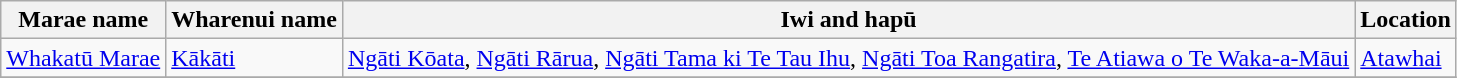<table class="wikitable sortable">
<tr>
<th>Marae name</th>
<th>Wharenui name</th>
<th>Iwi and hapū</th>
<th>Location</th>
</tr>
<tr>
<td><a href='#'>Whakatū Marae</a></td>
<td><a href='#'>Kākāti</a></td>
<td><a href='#'>Ngāti Kōata</a>, <a href='#'>Ngāti Rārua</a>, <a href='#'>Ngāti Tama ki Te Tau Ihu</a>, <a href='#'>Ngāti Toa Rangatira</a>, <a href='#'>Te Atiawa o Te Waka-a-Māui</a></td>
<td><a href='#'>Atawhai</a></td>
</tr>
<tr>
</tr>
</table>
